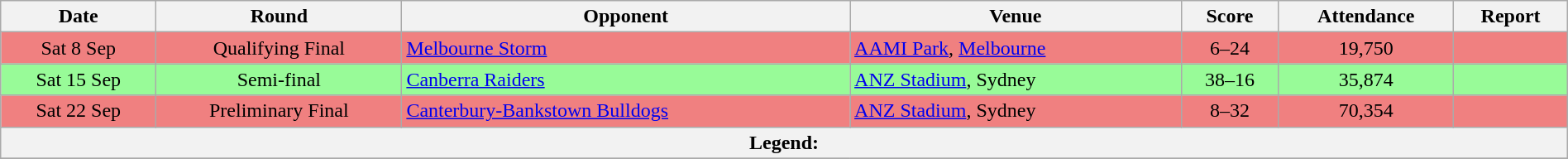<table class="wikitable" style="font-size:100%;" width="100%">
<tr>
<th>Date</th>
<th>Round</th>
<th>Opponent</th>
<th>Venue</th>
<th>Score</th>
<th>Attendance</th>
<th>Report</th>
</tr>
<tr bgcolor=#F08080>
<td style="text-align:center;">Sat 8 Sep</td>
<td style="text-align:center;">Qualifying Final</td>
<td> <a href='#'>Melbourne Storm</a></td>
<td><a href='#'>AAMI Park</a>, <a href='#'>Melbourne</a></td>
<td style="text-align:center;">6–24</td>
<td style="text-align:center;">19,750</td>
<td style="text-align:center;"></td>
</tr>
<tr bgcolor=#98FB98>
<td style="text-align:center;">Sat 15 Sep</td>
<td style="text-align:center;">Semi-final</td>
<td> <a href='#'>Canberra Raiders</a></td>
<td><a href='#'>ANZ Stadium</a>, Sydney</td>
<td style="text-align:center;">38–16</td>
<td style="text-align:center;">35,874</td>
<td style="text-align:center;"></td>
</tr>
<tr bgcolor=#F08080>
<td style="text-align:center;">Sat 22 Sep</td>
<td style="text-align:center;">Preliminary Final</td>
<td> <a href='#'>Canterbury-Bankstown Bulldogs</a></td>
<td><a href='#'>ANZ Stadium</a>, Sydney</td>
<td style="text-align:center;">8–32</td>
<td style="text-align:center;">70,354</td>
<td style="text-align:center;"></td>
</tr>
<tr>
<th colspan="11"><strong>Legend</strong>:      </th>
</tr>
<tr>
</tr>
</table>
